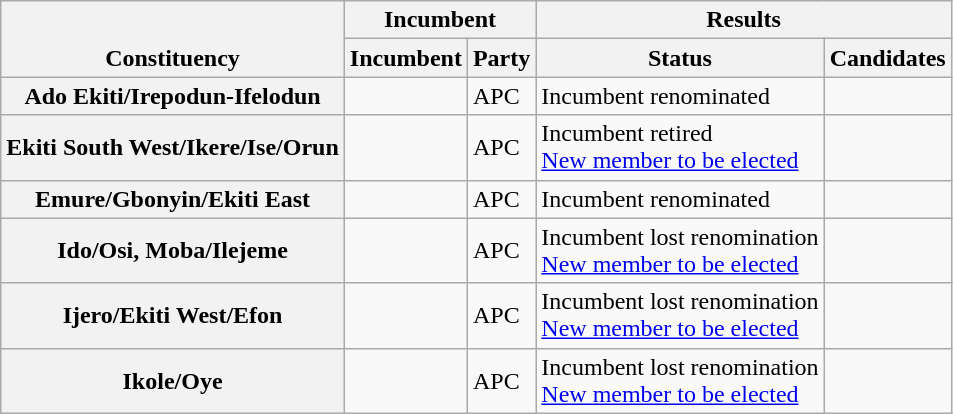<table class="wikitable sortable">
<tr valign=bottom>
<th rowspan=2>Constituency</th>
<th colspan=2>Incumbent</th>
<th colspan=2>Results</th>
</tr>
<tr valign=bottom>
<th>Incumbent</th>
<th>Party</th>
<th>Status</th>
<th>Candidates</th>
</tr>
<tr>
<th>Ado Ekiti/Irepodun-Ifelodun</th>
<td></td>
<td>APC</td>
<td>Incumbent renominated</td>
<td nowrap></td>
</tr>
<tr>
<th>Ekiti South West/Ikere/Ise/Orun</th>
<td></td>
<td>APC</td>
<td>Incumbent retired<br><a href='#'>New member to be elected</a></td>
<td nowrap></td>
</tr>
<tr>
<th>Emure/Gbonyin/Ekiti East</th>
<td></td>
<td>APC</td>
<td>Incumbent renominated</td>
<td nowrap></td>
</tr>
<tr>
<th>Ido/Osi, Moba/Ilejeme</th>
<td></td>
<td>APC</td>
<td>Incumbent lost renomination<br><a href='#'>New member to be elected</a></td>
<td nowrap></td>
</tr>
<tr>
<th>Ijero/Ekiti West/Efon</th>
<td></td>
<td>APC</td>
<td>Incumbent lost renomination<br><a href='#'>New member to be elected</a></td>
<td nowrap></td>
</tr>
<tr>
<th>Ikole/Oye</th>
<td></td>
<td>APC</td>
<td>Incumbent lost renomination<br><a href='#'>New member to be elected</a></td>
<td nowrap></td>
</tr>
</table>
